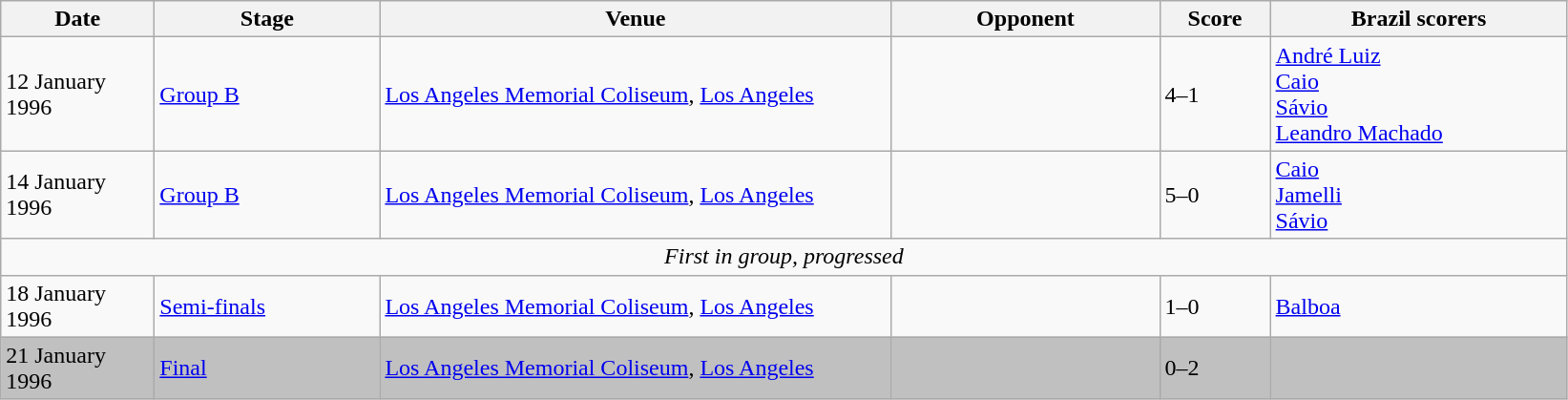<table class="wikitable">
<tr>
<th width=100px>Date</th>
<th width=150px>Stage</th>
<th width=350px>Venue</th>
<th width=180px>Opponent</th>
<th width=70px>Score</th>
<th width=200px>Brazil scorers</th>
</tr>
<tr>
<td>12 January 1996</td>
<td><a href='#'>Group B</a></td>
<td><a href='#'>Los Angeles Memorial Coliseum</a>, <a href='#'>Los Angeles</a></td>
<td></td>
<td>4–1</td>
<td><a href='#'>André Luiz</a>  <br> <a href='#'>Caio</a>  <br> <a href='#'>Sávio</a>  <br> <a href='#'>Leandro Machado</a> </td>
</tr>
<tr>
<td>14 January 1996</td>
<td><a href='#'>Group B</a></td>
<td><a href='#'>Los Angeles Memorial Coliseum</a>, <a href='#'>Los Angeles</a></td>
<td></td>
<td>5–0</td>
<td><a href='#'>Caio</a>  <br> <a href='#'>Jamelli</a>  <br> <a href='#'>Sávio</a> </td>
</tr>
<tr>
<td colspan="6" style="text-align:center;"><em>First in group, progressed</em></td>
</tr>
<tr>
<td>18 January 1996</td>
<td><a href='#'>Semi-finals</a></td>
<td><a href='#'>Los Angeles Memorial Coliseum</a>, <a href='#'>Los Angeles</a></td>
<td></td>
<td>1–0</td>
<td><a href='#'>Balboa</a> </td>
</tr>
<tr style="background:silver;">
<td>21 January 1996</td>
<td><a href='#'>Final</a></td>
<td><a href='#'>Los Angeles Memorial Coliseum</a>, <a href='#'>Los Angeles</a></td>
<td></td>
<td>0–2</td>
<td></td>
</tr>
</table>
